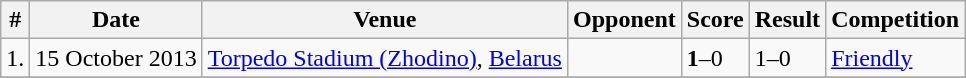<table class="wikitable" border="1">
<tr>
<th>#</th>
<th>Date</th>
<th>Venue</th>
<th>Opponent</th>
<th>Score</th>
<th>Result</th>
<th>Competition</th>
</tr>
<tr>
<td>1.</td>
<td>15 October 2013</td>
<td><a href='#'>Torpedo Stadium (Zhodino)</a>, <a href='#'>Belarus</a></td>
<td></td>
<td><strong>1</strong>–0</td>
<td>1–0</td>
<td><a href='#'>Friendly</a></td>
</tr>
<tr>
</tr>
</table>
